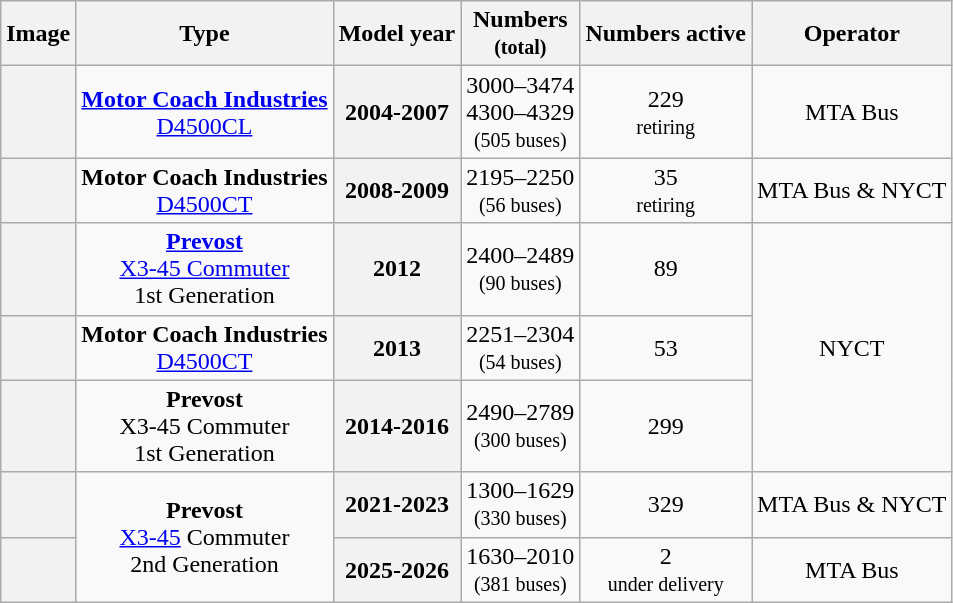<table class="wikitable" style="text-align:center;">
<tr>
<th>Image</th>
<th>Type</th>
<th>Model year</th>
<th>Numbers<br><small>(total)</small></th>
<th>Numbers active</th>
<th>Operator</th>
</tr>
<tr>
<th></th>
<td><strong><a href='#'>Motor Coach Industries</a></strong><br><a href='#'>D4500CL</a></td>
<th>2004-2007</th>
<td>3000–3474<br>4300–4329<br><small>(505 buses)</small></td>
<td>229<br><small>retiring</small></td>
<td>MTA Bus</td>
</tr>
<tr>
<th></th>
<td><strong>Motor Coach Industries</strong><br><a href='#'>D4500CT</a></td>
<th>2008-2009</th>
<td>2195–2250<br><small>(56 buses)</small></td>
<td>35<br><small>retiring</small></td>
<td>MTA Bus & NYCT</td>
</tr>
<tr>
<th></th>
<td><strong><a href='#'>Prevost</a></strong><br><a href='#'>X3-45 Commuter</a><br>1st Generation</td>
<th>2012</th>
<td>2400–2489<br><small>(90 buses)</small></td>
<td>89</td>
<td rowspan=3>NYCT</td>
</tr>
<tr>
<th></th>
<td><strong>Motor Coach Industries</strong><br><a href='#'>D4500CT</a></td>
<th>2013</th>
<td>2251–2304<br><small>(54 buses)</small></td>
<td>53</td>
</tr>
<tr>
<th></th>
<td><strong>Prevost</strong><br>X3-45 Commuter<br>1st Generation</td>
<th>2014-2016</th>
<td>2490–2789<br><small>(300 buses)</small></td>
<td>299</td>
</tr>
<tr>
<th></th>
<td rowspan="2"><strong>Prevost</strong><br><a href='#'>X3-45</a> Commuter<br>2nd Generation</td>
<th>2021-2023</th>
<td>1300–1629<br><small>(330 buses)</small></td>
<td>329</td>
<td>MTA Bus & NYCT</td>
</tr>
<tr>
<th></th>
<th>2025-2026</th>
<td>1630–2010<br><small>(381 buses)</small></td>
<td>2<br><small>under delivery</small></td>
<td>MTA Bus</td>
</tr>
</table>
